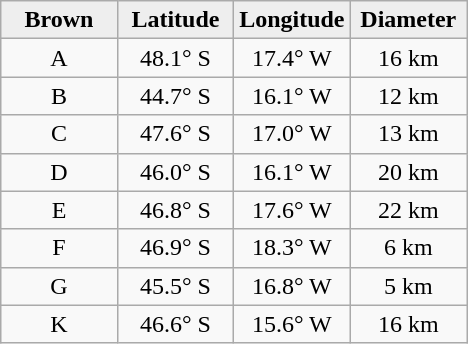<table class="wikitable">
<tr>
<th width="25%" style="background:#eeeeee;">Brown</th>
<th width="25%" style="background:#eeeeee;">Latitude</th>
<th width="25%" style="background:#eeeeee;">Longitude</th>
<th width="25%" style="background:#eeeeee;">Diameter</th>
</tr>
<tr>
<td align="center">A</td>
<td align="center">48.1° S</td>
<td align="center">17.4° W</td>
<td align="center">16 km</td>
</tr>
<tr>
<td align="center">B</td>
<td align="center">44.7° S</td>
<td align="center">16.1° W</td>
<td align="center">12 km</td>
</tr>
<tr>
<td align="center">C</td>
<td align="center">47.6° S</td>
<td align="center">17.0° W</td>
<td align="center">13 km</td>
</tr>
<tr>
<td align="center">D</td>
<td align="center">46.0° S</td>
<td align="center">16.1° W</td>
<td align="center">20 km</td>
</tr>
<tr>
<td align="center">E</td>
<td align="center">46.8° S</td>
<td align="center">17.6° W</td>
<td align="center">22 km</td>
</tr>
<tr>
<td align="center">F</td>
<td align="center">46.9° S</td>
<td align="center">18.3° W</td>
<td align="center">6 km</td>
</tr>
<tr>
<td align="center">G</td>
<td align="center">45.5° S</td>
<td align="center">16.8° W</td>
<td align="center">5 km</td>
</tr>
<tr>
<td align="center">K</td>
<td align="center">46.6° S</td>
<td align="center">15.6° W</td>
<td align="center">16 km</td>
</tr>
</table>
